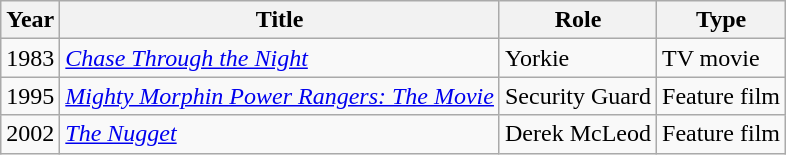<table class="wikitable">
<tr>
<th>Year</th>
<th>Title</th>
<th>Role</th>
<th>Type</th>
</tr>
<tr>
<td>1983</td>
<td><em><a href='#'>Chase Through the Night</a></em></td>
<td>Yorkie</td>
<td>TV movie</td>
</tr>
<tr>
<td>1995</td>
<td><em><a href='#'>Mighty Morphin Power Rangers: The Movie</a></em></td>
<td>Security Guard</td>
<td>Feature film</td>
</tr>
<tr>
<td>2002</td>
<td><em><a href='#'>The Nugget</a></em></td>
<td>Derek McLeod</td>
<td>Feature film</td>
</tr>
</table>
